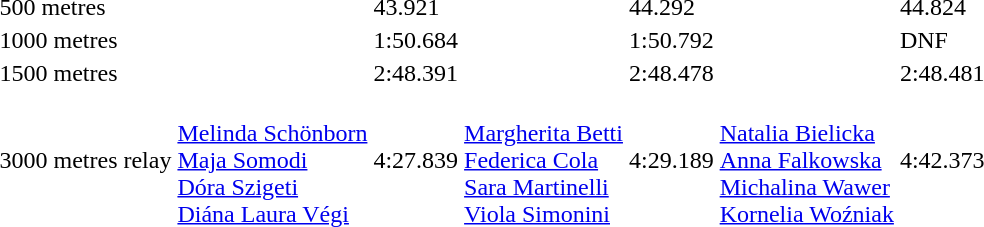<table>
<tr>
<td>500 metres</td>
<td></td>
<td>43.921</td>
<td></td>
<td>44.292</td>
<td></td>
<td>44.824</td>
</tr>
<tr>
<td>1000 metres</td>
<td></td>
<td>1:50.684</td>
<td></td>
<td>1:50.792</td>
<td></td>
<td>DNF</td>
</tr>
<tr>
<td>1500 metres</td>
<td></td>
<td>2:48.391</td>
<td></td>
<td>2:48.478</td>
<td></td>
<td>2:48.481</td>
</tr>
<tr>
<td>3000 metres relay</td>
<td><br><a href='#'>Melinda Schönborn</a><br><a href='#'>Maja Somodi</a><br><a href='#'>Dóra Szigeti</a><br><a href='#'>Diána Laura Végi</a></td>
<td>4:27.839</td>
<td><br><a href='#'>Margherita Betti</a><br><a href='#'>Federica Cola</a><br><a href='#'>Sara Martinelli</a><br><a href='#'>Viola Simonini</a></td>
<td>4:29.189</td>
<td><br><a href='#'>Natalia Bielicka</a><br><a href='#'>Anna Falkowska</a><br><a href='#'>Michalina Wawer</a><br><a href='#'>Kornelia Woźniak</a></td>
<td>4:42.373</td>
</tr>
</table>
